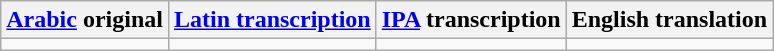<table class="wikitable">
<tr>
<th><a href='#'>Arabic</a> original</th>
<th><a href='#'>Latin transcription</a></th>
<th><a href='#'>IPA</a> transcription</th>
<th>English translation</th>
</tr>
<tr style="vertical-align:top; white-space:nowrap;">
<td></td>
<td></td>
<td></td>
<td></td>
</tr>
</table>
